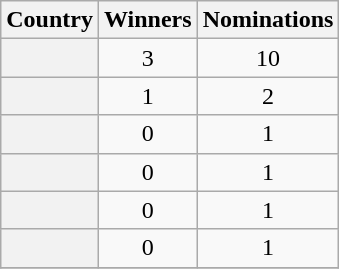<table class="wikitable plainrowheaders sortable"  style="text-align: center">
<tr>
<th scope="col">Country</th>
<th scope="col">Winners</th>
<th scope="col">Nominations</th>
</tr>
<tr>
<th scope="row"></th>
<td>3</td>
<td>10</td>
</tr>
<tr>
<th scope="row"></th>
<td>1</td>
<td>2</td>
</tr>
<tr>
<th scope="row"></th>
<td>0</td>
<td>1</td>
</tr>
<tr>
<th scope="row"></th>
<td>0</td>
<td>1</td>
</tr>
<tr>
<th scope="row"></th>
<td>0</td>
<td>1</td>
</tr>
<tr>
<th scope="row"></th>
<td>0</td>
<td>1</td>
</tr>
<tr>
</tr>
</table>
